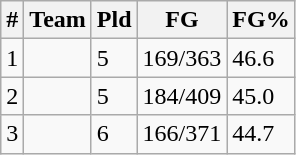<table class=wikitable>
<tr>
<th>#</th>
<th>Team</th>
<th>Pld</th>
<th>FG</th>
<th>FG%</th>
</tr>
<tr>
<td>1</td>
<td><strong></strong></td>
<td>5</td>
<td>169/363</td>
<td>46.6</td>
</tr>
<tr>
<td>2</td>
<td></td>
<td>5</td>
<td>184/409</td>
<td>45.0</td>
</tr>
<tr>
<td>3</td>
<td></td>
<td>6</td>
<td>166/371</td>
<td>44.7</td>
</tr>
</table>
